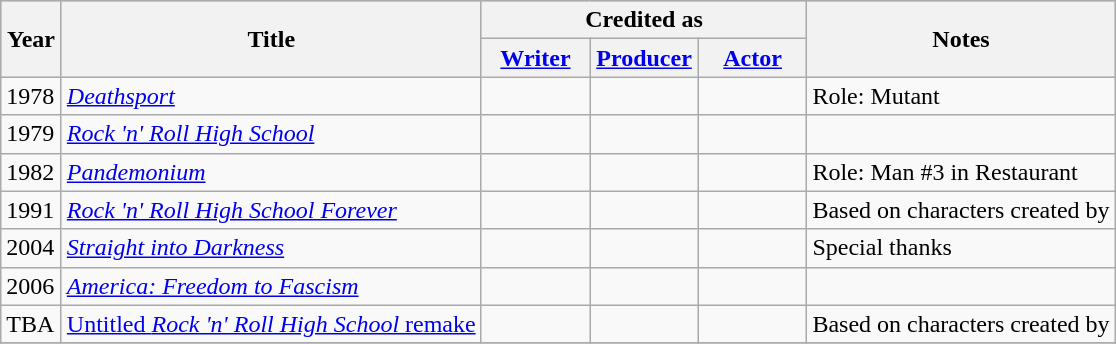<table class="wikitable">
<tr style="background:#ccc; text-align:center;">
<th rowspan="2" style="width:33px;">Year</th>
<th rowspan="2">Title</th>
<th colspan="3">Credited as</th>
<th rowspan="2">Notes</th>
</tr>
<tr>
<th width="65"><a href='#'>Writer</a></th>
<th width="65"><a href='#'>Producer</a></th>
<th width="65"><a href='#'>Actor</a></th>
</tr>
<tr>
<td>1978</td>
<td><em><a href='#'>Deathsport</a></em></td>
<td></td>
<td></td>
<td></td>
<td>Role: Mutant</td>
</tr>
<tr>
<td>1979</td>
<td><em><a href='#'>Rock 'n' Roll High School</a></em></td>
<td></td>
<td></td>
<td></td>
<td></td>
</tr>
<tr>
<td>1982</td>
<td><em><a href='#'>Pandemonium</a></em></td>
<td></td>
<td></td>
<td></td>
<td>Role: Man #3 in Restaurant</td>
</tr>
<tr>
<td>1991</td>
<td><em><a href='#'>Rock 'n' Roll High School Forever</a></em></td>
<td></td>
<td></td>
<td></td>
<td>Based on characters created by</td>
</tr>
<tr>
<td>2004</td>
<td><em><a href='#'>Straight into Darkness</a></em></td>
<td></td>
<td></td>
<td></td>
<td>Special thanks</td>
</tr>
<tr>
<td>2006</td>
<td><em><a href='#'>America: Freedom to Fascism</a></em></td>
<td></td>
<td></td>
<td></td>
<td></td>
</tr>
<tr>
<td>TBA</td>
<td><a href='#'>Untitled <em>Rock 'n' Roll High School</em> remake</a></td>
<td></td>
<td></td>
<td></td>
<td>Based on characters created by</td>
</tr>
<tr>
</tr>
</table>
